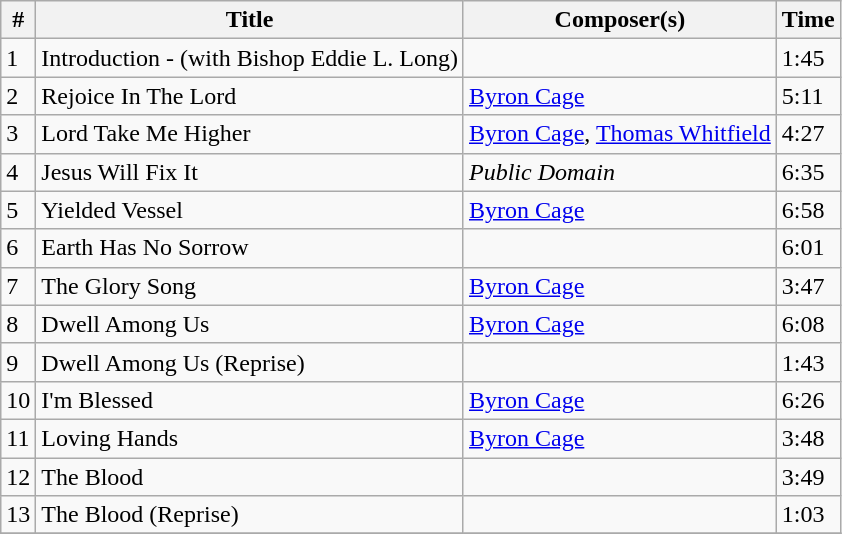<table class="wikitable">
<tr>
<th align="left">#</th>
<th align=left>Title</th>
<th align=left>Composer(s)</th>
<th align=left>Time</th>
</tr>
<tr>
<td align=left>1</td>
<td align=left>Introduction - (with Bishop Eddie L. Long)</td>
<td align=left></td>
<td align=left>1:45</td>
</tr>
<tr>
<td align=left>2</td>
<td align=left>Rejoice In The Lord</td>
<td align=left><a href='#'>Byron Cage</a></td>
<td align=left>5:11</td>
</tr>
<tr>
<td align=left>3</td>
<td align=left>Lord Take Me Higher</td>
<td align=left><a href='#'>Byron Cage</a>, <a href='#'>Thomas Whitfield</a></td>
<td align=left>4:27</td>
</tr>
<tr>
<td align=left>4</td>
<td align=left>Jesus Will Fix It</td>
<td align=left><em>Public Domain</em></td>
<td align=left>6:35</td>
</tr>
<tr>
<td align=left>5</td>
<td align=left>Yielded Vessel</td>
<td align=left><a href='#'>Byron Cage</a></td>
<td align=left>6:58</td>
</tr>
<tr>
<td align=left>6</td>
<td align=left>Earth Has No Sorrow</td>
<td align=left></td>
<td align=left>6:01</td>
</tr>
<tr>
<td align=left>7</td>
<td align=left>The Glory Song</td>
<td align=left><a href='#'>Byron Cage</a></td>
<td align=left>3:47</td>
</tr>
<tr>
<td align=left>8</td>
<td align=left>Dwell Among Us</td>
<td align=left><a href='#'>Byron Cage</a></td>
<td align=left>6:08</td>
</tr>
<tr>
<td align=left>9</td>
<td align=left>Dwell Among Us (Reprise)</td>
<td align=left></td>
<td align=left>1:43</td>
</tr>
<tr>
<td align=left>10</td>
<td align=left>I'm Blessed</td>
<td align=left><a href='#'>Byron Cage</a></td>
<td align=left>6:26</td>
</tr>
<tr>
<td align=left>11</td>
<td align=left>Loving Hands</td>
<td align=left><a href='#'>Byron Cage</a></td>
<td align=left>3:48</td>
</tr>
<tr>
<td align=left>12</td>
<td align=left>The Blood</td>
<td align=left></td>
<td align=left>3:49</td>
</tr>
<tr>
<td align=left>13</td>
<td align=left>The Blood (Reprise)</td>
<td align=left></td>
<td align=left>1:03</td>
</tr>
<tr>
</tr>
</table>
